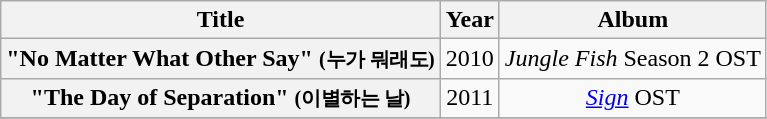<table class="wikitable plainrowheaders" style="text-align:center;">
<tr>
<th scope="col">Title</th>
<th scope="col">Year</th>
<th scope="col">Album</th>
</tr>
<tr>
<th scope="row">"No Matter What Other Say" <small>(누가 뭐래도)</small></th>
<td>2010</td>
<td><em>Jungle Fish</em> Season 2 OST</td>
</tr>
<tr>
<th scope="row">"The Day of Separation" <small>(이별하는 날)</small></th>
<td>2011</td>
<td><em><a href='#'>Sign</a></em> OST</td>
</tr>
<tr>
</tr>
</table>
